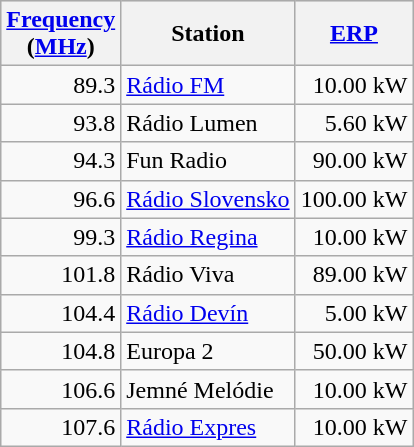<table class="wikitable sortable" style="text-align:right">
<tr bgcolor="#dfdfdf">
<th><a href='#'>Frequency</a><br>(<a href='#'>MHz</a>)</th>
<th>Station</th>
<th><a href='#'>ERP</a></th>
</tr>
<tr>
<td>89.3</td>
<td style="text-align:left"><a href='#'>Rádio FM</a></td>
<td>10.00 kW</td>
</tr>
<tr>
<td>93.8</td>
<td style="text-align:left">Rádio Lumen</td>
<td>5.60 kW</td>
</tr>
<tr>
<td>94.3</td>
<td style="text-align:left">Fun Radio</td>
<td>90.00 kW</td>
</tr>
<tr>
<td>96.6</td>
<td style="text-align:left"><a href='#'>Rádio Slovensko</a></td>
<td>100.00 kW</td>
</tr>
<tr>
<td>99.3</td>
<td style="text-align:left"><a href='#'>Rádio Regina</a></td>
<td>10.00 kW</td>
</tr>
<tr>
<td>101.8</td>
<td style="text-align:left">Rádio Viva</td>
<td>89.00 kW</td>
</tr>
<tr>
<td>104.4</td>
<td style="text-align:left"><a href='#'>Rádio Devín</a></td>
<td>5.00 kW</td>
</tr>
<tr>
<td>104.8</td>
<td style="text-align:left">Europa 2</td>
<td>50.00 kW</td>
</tr>
<tr>
<td>106.6</td>
<td style="text-align:left">Jemné Melódie</td>
<td>10.00 kW</td>
</tr>
<tr>
<td>107.6</td>
<td style="text-align:left"><a href='#'>Rádio Expres</a></td>
<td>10.00 kW</td>
</tr>
</table>
